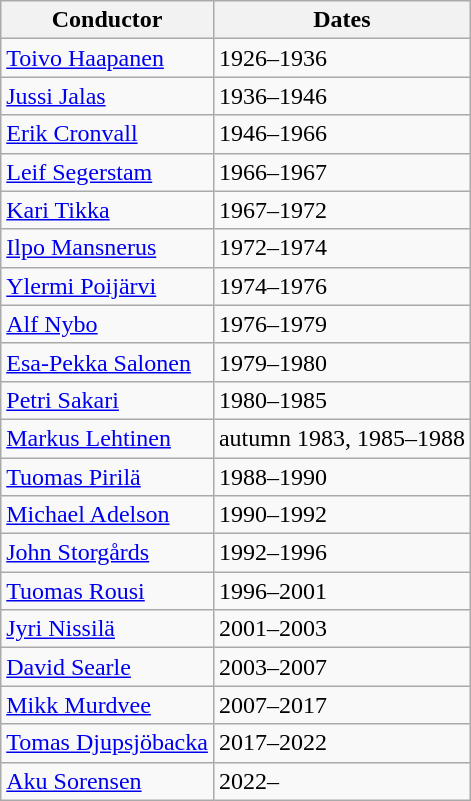<table class="wikitable">
<tr>
<th>Conductor</th>
<th>Dates</th>
</tr>
<tr>
<td><a href='#'>Toivo Haapanen</a></td>
<td>1926–1936</td>
</tr>
<tr>
<td><a href='#'>Jussi Jalas</a></td>
<td>1936–1946</td>
</tr>
<tr>
<td><a href='#'>Erik Cronvall</a></td>
<td>1946–1966</td>
</tr>
<tr>
<td><a href='#'>Leif Segerstam</a></td>
<td>1966–1967</td>
</tr>
<tr>
<td><a href='#'>Kari Tikka</a></td>
<td>1967–1972</td>
</tr>
<tr>
<td><a href='#'>Ilpo Mansnerus</a></td>
<td>1972–1974</td>
</tr>
<tr>
<td><a href='#'>Ylermi Poijärvi</a></td>
<td>1974–1976</td>
</tr>
<tr>
<td><a href='#'>Alf Nybo</a></td>
<td>1976–1979</td>
</tr>
<tr>
<td><a href='#'>Esa-Pekka Salonen</a></td>
<td>1979–1980</td>
</tr>
<tr>
<td><a href='#'>Petri Sakari</a></td>
<td>1980–1985</td>
</tr>
<tr>
<td><a href='#'>Markus Lehtinen</a></td>
<td>autumn 1983, 1985–1988</td>
</tr>
<tr>
<td><a href='#'>Tuomas Pirilä</a></td>
<td>1988–1990</td>
</tr>
<tr>
<td><a href='#'>Michael Adelson</a></td>
<td>1990–1992</td>
</tr>
<tr>
<td><a href='#'>John Storgårds</a></td>
<td>1992–1996</td>
</tr>
<tr>
<td><a href='#'>Tuomas Rousi</a></td>
<td>1996–2001</td>
</tr>
<tr>
<td><a href='#'>Jyri Nissilä</a></td>
<td>2001–2003</td>
</tr>
<tr>
<td><a href='#'>David Searle</a></td>
<td>2003–2007</td>
</tr>
<tr>
<td><a href='#'>Mikk Murdvee</a></td>
<td>2007–2017</td>
</tr>
<tr>
<td><a href='#'>Tomas Djupsjöbacka</a></td>
<td>2017–2022</td>
</tr>
<tr>
<td><a href='#'>Aku Sorensen</a></td>
<td>2022–</td>
</tr>
</table>
